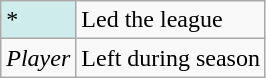<table class="wikitable">
<tr>
<td style="background:#CFECEC; width:1em">*</td>
<td>Led the league</td>
</tr>
<tr>
<td><em>Player</em></td>
<td>Left during season</td>
</tr>
</table>
